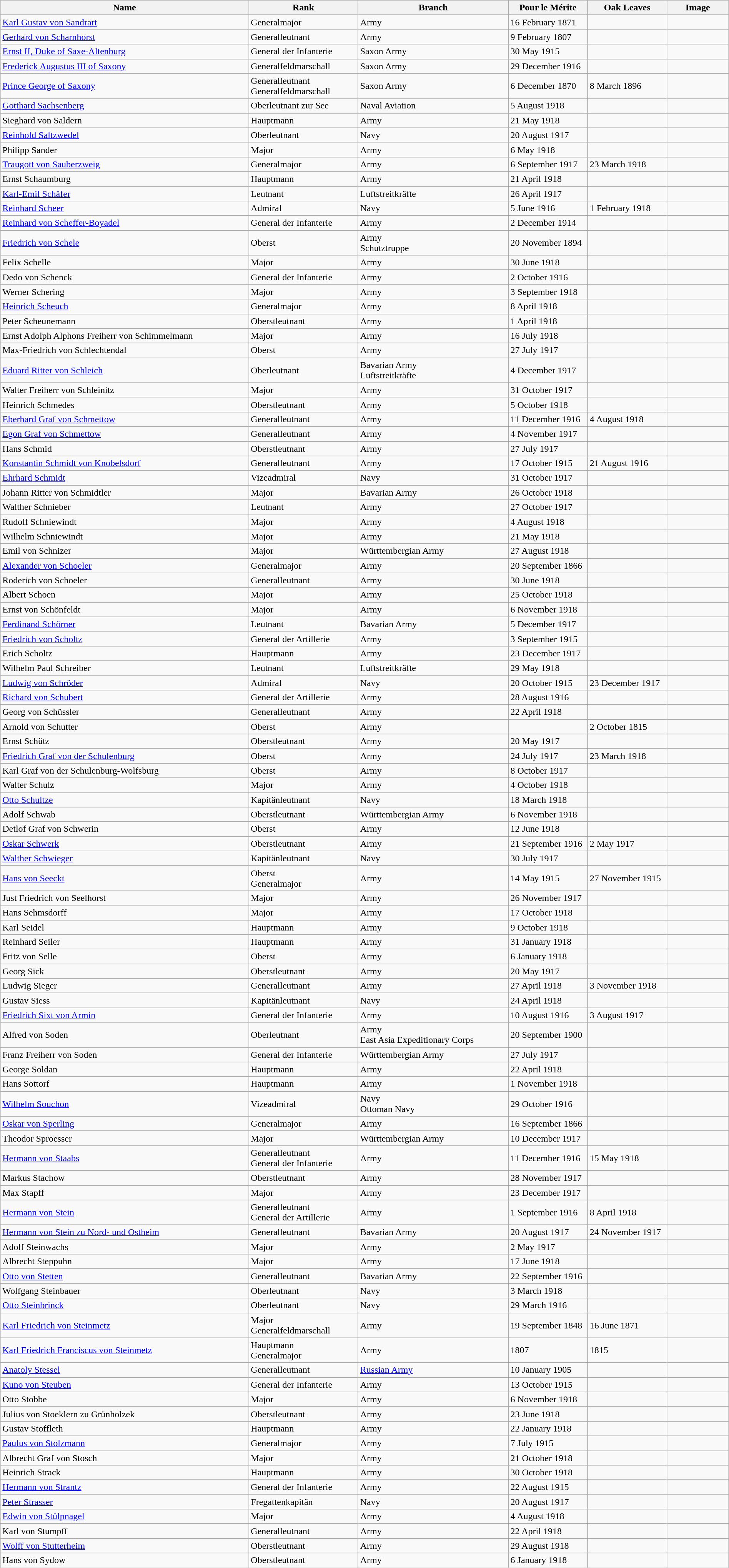<table class="wikitable" style="width:100%;">
<tr>
<th>Name</th>
<th>Rank</th>
<th>Branch</th>
<th width="130">Pour le Mérite</th>
<th width="130">Oak Leaves</th>
<th width="100">Image</th>
</tr>
<tr>
<td><a href='#'>Karl Gustav von Sandrart</a></td>
<td>Generalmajor</td>
<td>Army</td>
<td>16 February 1871</td>
<td></td>
<td></td>
</tr>
<tr>
<td><a href='#'>Gerhard von Scharnhorst</a></td>
<td>Generalleutnant</td>
<td>Army</td>
<td>9 February 1807</td>
<td></td>
<td></td>
</tr>
<tr>
<td><a href='#'>Ernst II, Duke of Saxe-Altenburg</a></td>
<td>General der Infanterie</td>
<td>Saxon Army</td>
<td>30 May 1915</td>
<td></td>
<td></td>
</tr>
<tr>
<td><a href='#'>Frederick Augustus III of Saxony</a></td>
<td>Generalfeldmarschall</td>
<td>Saxon Army</td>
<td>29 December 1916</td>
<td></td>
<td></td>
</tr>
<tr>
<td><a href='#'>Prince George of Saxony</a></td>
<td>Generalleutnant<br>Generalfeldmarschall</td>
<td>Saxon Army</td>
<td>6 December 1870</td>
<td>8 March 1896</td>
<td></td>
</tr>
<tr>
<td><a href='#'>Gotthard Sachsenberg</a></td>
<td>Oberleutnant zur See</td>
<td>Naval Aviation</td>
<td>5 August 1918</td>
<td></td>
<td></td>
</tr>
<tr>
<td>Sieghard von Saldern</td>
<td>Hauptmann</td>
<td>Army</td>
<td>21 May 1918</td>
<td></td>
<td></td>
</tr>
<tr>
<td><a href='#'>Reinhold Saltzwedel</a></td>
<td>Oberleutnant</td>
<td>Navy</td>
<td>20 August 1917</td>
<td></td>
<td></td>
</tr>
<tr>
<td>Philipp Sander</td>
<td>Major</td>
<td>Army</td>
<td>6 May 1918</td>
<td></td>
<td></td>
</tr>
<tr>
<td><a href='#'>Traugott von Sauberzweig</a></td>
<td>Generalmajor</td>
<td>Army</td>
<td>6 September 1917</td>
<td>23 March 1918</td>
<td></td>
</tr>
<tr>
<td>Ernst Schaumburg</td>
<td>Hauptmann</td>
<td>Army</td>
<td>21 April 1918</td>
<td></td>
<td></td>
</tr>
<tr>
<td><a href='#'>Karl-Emil Schäfer</a></td>
<td>Leutnant</td>
<td>Luftstreitkräfte</td>
<td>26 April 1917</td>
<td></td>
<td></td>
</tr>
<tr>
<td><a href='#'>Reinhard Scheer</a></td>
<td>Admiral</td>
<td>Navy</td>
<td>5 June 1916</td>
<td>1 February 1918</td>
<td></td>
</tr>
<tr>
<td><a href='#'>Reinhard von Scheffer-Boyadel</a></td>
<td>General der Infanterie</td>
<td>Army</td>
<td>2 December 1914</td>
<td></td>
<td></td>
</tr>
<tr>
<td><a href='#'>Friedrich von Schele</a></td>
<td>Oberst</td>
<td>Army<br>Schutztruppe</td>
<td>20 November 1894</td>
<td></td>
<td></td>
</tr>
<tr>
<td>Felix Schelle</td>
<td>Major</td>
<td>Army</td>
<td>30 June 1918</td>
<td></td>
<td></td>
</tr>
<tr>
<td>Dedo von Schenck</td>
<td>General der Infanterie</td>
<td>Army</td>
<td>2 October 1916</td>
<td></td>
<td></td>
</tr>
<tr>
<td>Werner Schering</td>
<td>Major</td>
<td>Army</td>
<td>3 September 1918</td>
<td></td>
<td></td>
</tr>
<tr>
<td><a href='#'>Heinrich Scheuch</a></td>
<td>Generalmajor</td>
<td>Army</td>
<td>8 April 1918</td>
<td></td>
<td></td>
</tr>
<tr>
<td>Peter Scheunemann</td>
<td>Oberstleutnant</td>
<td>Army</td>
<td>1 April 1918</td>
<td></td>
<td></td>
</tr>
<tr>
<td>Ernst Adolph Alphons Freiherr von Schimmelmann</td>
<td>Major</td>
<td>Army</td>
<td>16 July 1918</td>
<td></td>
<td></td>
</tr>
<tr>
<td>Max-Friedrich von Schlechtendal</td>
<td>Oberst</td>
<td>Army</td>
<td>27 July 1917</td>
<td></td>
<td></td>
</tr>
<tr>
<td><a href='#'>Eduard Ritter von Schleich</a></td>
<td>Oberleutnant</td>
<td>Bavarian Army<br>Luftstreitkräfte</td>
<td>4 December 1917</td>
<td></td>
<td></td>
</tr>
<tr>
<td>Walter Freiherr von Schleinitz</td>
<td>Major</td>
<td>Army</td>
<td>31 October 1917</td>
<td></td>
<td></td>
</tr>
<tr>
<td>Heinrich Schmedes</td>
<td>Oberstleutnant</td>
<td>Army</td>
<td>5 October 1918</td>
<td></td>
<td></td>
</tr>
<tr>
<td><a href='#'>Eberhard Graf von Schmettow</a></td>
<td>Generalleutnant</td>
<td>Army</td>
<td>11 December 1916</td>
<td>4 August 1918</td>
<td></td>
</tr>
<tr>
<td><a href='#'>Egon Graf von Schmettow</a></td>
<td>Generalleutnant</td>
<td>Army</td>
<td>4 November 1917</td>
<td></td>
<td></td>
</tr>
<tr>
<td>Hans Schmid</td>
<td>Oberstleutnant</td>
<td>Army</td>
<td>27 July 1917</td>
<td></td>
<td></td>
</tr>
<tr>
<td><a href='#'>Konstantin Schmidt von Knobelsdorf</a></td>
<td>Generalleutnant</td>
<td>Army</td>
<td>17 October 1915</td>
<td>21 August 1916</td>
<td></td>
</tr>
<tr>
<td><a href='#'>Ehrhard Schmidt</a></td>
<td>Vizeadmiral</td>
<td>Navy</td>
<td>31 October 1917</td>
<td></td>
<td></td>
</tr>
<tr>
<td>Johann Ritter von Schmidtler</td>
<td>Major</td>
<td>Bavarian Army</td>
<td>26 October 1918</td>
<td></td>
<td></td>
</tr>
<tr>
<td>Walther Schnieber</td>
<td>Leutnant</td>
<td>Army</td>
<td>27 October 1917</td>
<td></td>
<td></td>
</tr>
<tr>
<td>Rudolf Schniewindt</td>
<td>Major</td>
<td>Army</td>
<td>4 August 1918</td>
<td></td>
<td></td>
</tr>
<tr>
<td>Wilhelm Schniewindt</td>
<td>Major</td>
<td>Army</td>
<td>21 May 1918</td>
<td></td>
<td></td>
</tr>
<tr>
<td>Emil von Schnizer</td>
<td>Major</td>
<td>Württembergian Army</td>
<td>27 August 1918</td>
<td></td>
<td></td>
</tr>
<tr>
<td><a href='#'>Alexander von Schoeler</a></td>
<td>Generalmajor</td>
<td>Army</td>
<td>20 September 1866</td>
<td></td>
<td></td>
</tr>
<tr>
<td>Roderich von Schoeler</td>
<td>Generalleutnant</td>
<td>Army</td>
<td>30 June 1918</td>
<td></td>
<td></td>
</tr>
<tr>
<td>Albert Schoen</td>
<td>Major</td>
<td>Army</td>
<td>25 October 1918</td>
<td></td>
<td></td>
</tr>
<tr>
<td>Ernst von Schönfeldt</td>
<td>Major</td>
<td>Army</td>
<td>6 November 1918</td>
<td></td>
<td></td>
</tr>
<tr>
<td><a href='#'>Ferdinand Schörner</a></td>
<td>Leutnant</td>
<td>Bavarian Army</td>
<td>5 December 1917</td>
<td></td>
<td></td>
</tr>
<tr>
<td><a href='#'>Friedrich von Scholtz</a></td>
<td>General der Artillerie</td>
<td>Army</td>
<td>3 September 1915</td>
<td></td>
<td></td>
</tr>
<tr>
<td>Erich Scholtz</td>
<td>Hauptmann</td>
<td>Army</td>
<td>23 December 1917</td>
<td></td>
<td></td>
</tr>
<tr>
<td>Wilhelm Paul Schreiber</td>
<td>Leutnant</td>
<td>Luftstreitkräfte</td>
<td>29 May 1918</td>
<td></td>
<td></td>
</tr>
<tr>
<td><a href='#'>Ludwig von Schröder</a></td>
<td>Admiral</td>
<td>Navy</td>
<td>20 October 1915</td>
<td>23 December 1917</td>
<td></td>
</tr>
<tr>
<td><a href='#'>Richard von Schubert</a></td>
<td>General der Artillerie</td>
<td>Army</td>
<td>28 August 1916</td>
<td></td>
<td></td>
</tr>
<tr>
<td>Georg von Schüssler</td>
<td>Generalleutnant</td>
<td>Army</td>
<td>22 April 1918</td>
<td></td>
<td></td>
</tr>
<tr>
<td>Arnold von Schutter</td>
<td>Oberst</td>
<td>Army</td>
<td></td>
<td>2 October 1815</td>
<td></td>
</tr>
<tr>
<td>Ernst Schütz</td>
<td>Oberstleutnant</td>
<td>Army</td>
<td>20 May 1917</td>
<td></td>
<td></td>
</tr>
<tr>
<td><a href='#'>Friedrich Graf von der Schulenburg</a></td>
<td>Oberst</td>
<td>Army</td>
<td>24 July 1917</td>
<td>23 March 1918</td>
<td></td>
</tr>
<tr>
<td>Karl Graf von der Schulenburg-Wolfsburg</td>
<td>Oberst</td>
<td>Army</td>
<td>8 October 1917</td>
<td></td>
<td></td>
</tr>
<tr>
<td>Walter Schulz</td>
<td>Major</td>
<td>Army</td>
<td>4 October 1918</td>
<td></td>
<td></td>
</tr>
<tr>
<td><a href='#'>Otto Schultze</a></td>
<td>Kapitänleutnant</td>
<td>Navy</td>
<td>18 March 1918</td>
<td></td>
<td></td>
</tr>
<tr>
<td>Adolf Schwab</td>
<td>Oberstleutnant</td>
<td>Württembergian Army</td>
<td>6 November 1918</td>
<td></td>
<td></td>
</tr>
<tr>
<td>Detlof Graf von Schwerin</td>
<td>Oberst</td>
<td>Army</td>
<td>12 June 1918</td>
<td></td>
<td></td>
</tr>
<tr>
<td><a href='#'>Oskar Schwerk</a></td>
<td>Oberstleutnant</td>
<td>Army</td>
<td>21 September 1916</td>
<td>2 May 1917</td>
<td></td>
</tr>
<tr>
<td><a href='#'>Walther Schwieger</a></td>
<td>Kapitänleutnant</td>
<td>Navy</td>
<td>30 July 1917</td>
<td></td>
<td></td>
</tr>
<tr>
<td><a href='#'>Hans von Seeckt</a></td>
<td>Oberst<br>Generalmajor</td>
<td>Army</td>
<td>14 May 1915</td>
<td>27 November 1915</td>
<td></td>
</tr>
<tr>
<td>Just Friedrich von Seelhorst</td>
<td>Major</td>
<td>Army</td>
<td>26 November 1917</td>
<td></td>
<td></td>
</tr>
<tr>
<td>Hans Sehmsdorff</td>
<td>Major</td>
<td>Army</td>
<td>17 October 1918</td>
<td></td>
<td></td>
</tr>
<tr>
<td>Karl Seidel</td>
<td>Hauptmann</td>
<td>Army</td>
<td>9 October 1918</td>
<td></td>
<td></td>
</tr>
<tr>
<td>Reinhard Seiler</td>
<td>Hauptmann</td>
<td>Army</td>
<td>31 January 1918</td>
<td></td>
<td></td>
</tr>
<tr>
<td>Fritz von Selle</td>
<td>Oberst</td>
<td>Army</td>
<td>6 January 1918</td>
<td></td>
<td></td>
</tr>
<tr>
<td>Georg Sick</td>
<td>Oberstleutnant</td>
<td>Army</td>
<td>20 May 1917</td>
<td></td>
<td></td>
</tr>
<tr>
<td>Ludwig Sieger</td>
<td>Generalleutnant</td>
<td>Army</td>
<td>27 April 1918</td>
<td>3 November 1918</td>
<td></td>
</tr>
<tr>
<td>Gustav Siess</td>
<td>Kapitänleutnant</td>
<td>Navy</td>
<td>24 April 1918</td>
<td></td>
<td></td>
</tr>
<tr>
<td><a href='#'>Friedrich Sixt von Armin</a></td>
<td>General der Infanterie</td>
<td>Army</td>
<td>10 August 1916</td>
<td>3 August 1917</td>
<td></td>
</tr>
<tr>
<td>Alfred von Soden</td>
<td>Oberleutnant</td>
<td>Army<br>East Asia Expeditionary Corps</td>
<td>20 September 1900</td>
<td></td>
<td></td>
</tr>
<tr>
<td>Franz Freiherr von Soden</td>
<td>General der Infanterie</td>
<td>Württembergian Army</td>
<td>27 July 1917</td>
<td></td>
<td></td>
</tr>
<tr>
<td>George Soldan</td>
<td>Hauptmann</td>
<td>Army</td>
<td>22 April 1918</td>
<td></td>
<td></td>
</tr>
<tr>
<td>Hans Sottorf</td>
<td>Hauptmann</td>
<td>Army</td>
<td>1 November 1918</td>
<td></td>
<td></td>
</tr>
<tr>
<td><a href='#'>Wilhelm Souchon</a></td>
<td>Vizeadmiral</td>
<td>Navy<br>Ottoman Navy</td>
<td>29 October 1916</td>
<td></td>
<td></td>
</tr>
<tr>
<td><a href='#'>Oskar von Sperling</a></td>
<td>Generalmajor</td>
<td>Army</td>
<td>16 September 1866</td>
<td></td>
<td></td>
</tr>
<tr>
<td>Theodor Sproesser</td>
<td>Major</td>
<td>Württembergian Army</td>
<td>10 December 1917</td>
<td></td>
<td></td>
</tr>
<tr>
<td><a href='#'>Hermann von Staabs</a></td>
<td>Generalleutnant<br>General der Infanterie</td>
<td>Army</td>
<td>11 December 1916</td>
<td>15 May 1918</td>
<td></td>
</tr>
<tr>
<td>Markus Stachow</td>
<td>Oberstleutnant</td>
<td>Army</td>
<td>28 November 1917</td>
<td></td>
<td></td>
</tr>
<tr>
<td>Max Stapff</td>
<td>Major</td>
<td>Army</td>
<td>23 December 1917</td>
<td></td>
<td></td>
</tr>
<tr>
<td><a href='#'>Hermann von Stein</a></td>
<td>Generalleutnant<br>General der Artillerie</td>
<td>Army</td>
<td>1 September 1916</td>
<td>8 April 1918</td>
<td></td>
</tr>
<tr>
<td><a href='#'>Hermann von Stein zu Nord- und Ostheim</a></td>
<td>Generalleutnant</td>
<td>Bavarian Army</td>
<td>20 August 1917</td>
<td>24 November 1917</td>
<td></td>
</tr>
<tr>
<td>Adolf Steinwachs</td>
<td>Major</td>
<td>Army</td>
<td>2 May 1917</td>
<td></td>
<td></td>
</tr>
<tr>
<td>Albrecht Steppuhn</td>
<td>Major</td>
<td>Army</td>
<td>17 June 1918</td>
<td></td>
<td></td>
</tr>
<tr>
<td><a href='#'>Otto von Stetten</a></td>
<td>Generalleutnant</td>
<td>Bavarian Army</td>
<td>22 September 1916</td>
<td></td>
<td></td>
</tr>
<tr>
<td>Wolfgang Steinbauer</td>
<td>Oberleutnant</td>
<td>Navy</td>
<td>3 March 1918</td>
<td></td>
<td></td>
</tr>
<tr>
<td><a href='#'>Otto Steinbrinck</a></td>
<td>Oberleutnant</td>
<td>Navy</td>
<td>29 March 1916</td>
<td></td>
<td></td>
</tr>
<tr>
<td><a href='#'>Karl Friedrich von Steinmetz</a></td>
<td>Major<br>Generalfeldmarschall</td>
<td>Army</td>
<td>19 September 1848</td>
<td>16 June 1871</td>
<td></td>
</tr>
<tr>
<td><a href='#'>Karl Friedrich Franciscus von Steinmetz</a></td>
<td>Hauptmann<br>Generalmajor</td>
<td>Army</td>
<td>1807</td>
<td>1815</td>
<td></td>
</tr>
<tr>
<td><a href='#'>Anatoly Stessel</a></td>
<td>Generalleutnant</td>
<td><a href='#'>Russian Army</a></td>
<td>10 January 1905</td>
<td></td>
<td></td>
</tr>
<tr>
<td><a href='#'>Kuno von Steuben</a></td>
<td>General der Infanterie</td>
<td>Army</td>
<td>13 October 1915</td>
<td></td>
<td></td>
</tr>
<tr>
<td>Otto Stobbe</td>
<td>Major</td>
<td>Army</td>
<td>6 November 1918</td>
<td></td>
<td></td>
</tr>
<tr>
<td>Julius von Stoeklern zu Grünholzek</td>
<td>Oberstleutnant</td>
<td>Army</td>
<td>23 June 1918</td>
<td></td>
<td></td>
</tr>
<tr>
<td>Gustav Stoffleth</td>
<td>Hauptmann</td>
<td>Army</td>
<td>22 January 1918</td>
<td></td>
<td></td>
</tr>
<tr>
<td><a href='#'>Paulus von Stolzmann</a></td>
<td>Generalmajor</td>
<td>Army</td>
<td>7 July 1915</td>
<td></td>
<td></td>
</tr>
<tr>
<td>Albrecht Graf von Stosch</td>
<td>Major</td>
<td>Army</td>
<td>21 October 1918</td>
<td></td>
<td></td>
</tr>
<tr>
<td>Heinrich Strack</td>
<td>Hauptmann</td>
<td>Army</td>
<td>30 October 1918</td>
<td></td>
<td></td>
</tr>
<tr>
<td><a href='#'>Hermann von Strantz</a></td>
<td>General der Infanterie</td>
<td>Army</td>
<td>22 August 1915</td>
<td></td>
<td></td>
</tr>
<tr>
<td><a href='#'>Peter Strasser</a></td>
<td>Fregattenkapitän</td>
<td>Navy</td>
<td>20 August 1917</td>
<td></td>
<td></td>
</tr>
<tr>
<td><a href='#'>Edwin von Stülpnagel</a></td>
<td>Major</td>
<td>Army</td>
<td>4 August 1918</td>
<td></td>
<td></td>
</tr>
<tr>
<td>Karl von Stumpff</td>
<td>Generalleutnant</td>
<td>Army</td>
<td>22 April 1918</td>
<td></td>
<td></td>
</tr>
<tr>
<td><a href='#'>Wolff von Stutterheim</a></td>
<td>Oberstleutnant</td>
<td>Army</td>
<td>29 August 1918</td>
<td></td>
<td></td>
</tr>
<tr>
<td>Hans von Sydow</td>
<td>Oberstleutnant</td>
<td>Army</td>
<td>6 January 1918</td>
<td></td>
<td></td>
</tr>
<tr>
</tr>
</table>
